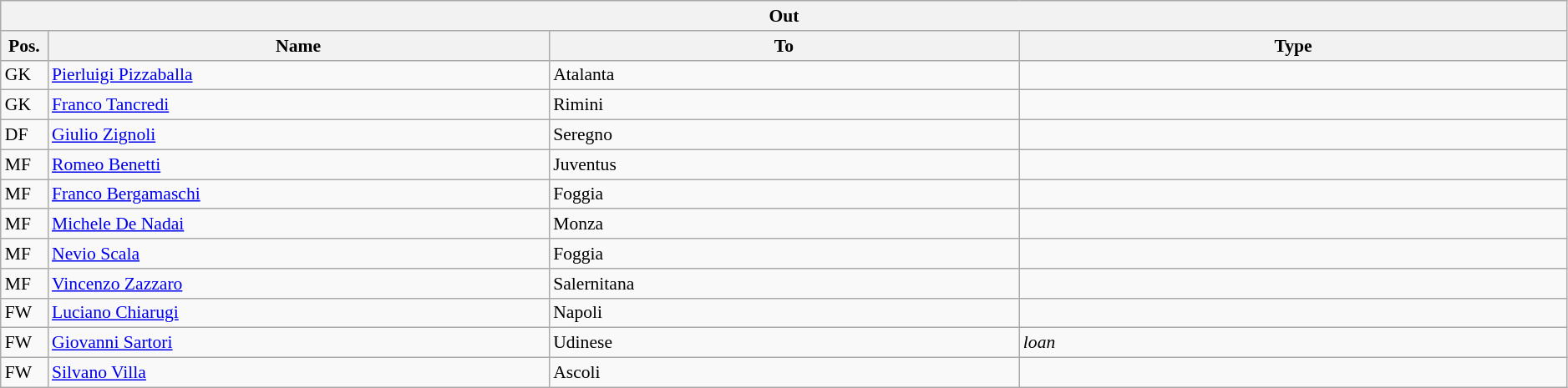<table class="wikitable" style="font-size:90%;width:99%;">
<tr>
<th colspan="4">Out</th>
</tr>
<tr>
<th width=3%>Pos.</th>
<th width=32%>Name</th>
<th width=30%>To</th>
<th width=35%>Type</th>
</tr>
<tr>
<td>GK</td>
<td><a href='#'>Pierluigi Pizzaballa</a></td>
<td>Atalanta</td>
<td></td>
</tr>
<tr>
<td>GK</td>
<td><a href='#'>Franco Tancredi</a></td>
<td>Rimini</td>
<td></td>
</tr>
<tr>
<td>DF</td>
<td><a href='#'>Giulio Zignoli</a></td>
<td>Seregno</td>
<td></td>
</tr>
<tr>
<td>MF</td>
<td><a href='#'>Romeo Benetti</a></td>
<td>Juventus</td>
<td></td>
</tr>
<tr>
<td>MF</td>
<td><a href='#'>Franco Bergamaschi</a></td>
<td>Foggia</td>
<td></td>
</tr>
<tr>
<td>MF</td>
<td><a href='#'>Michele De Nadai</a></td>
<td>Monza</td>
<td></td>
</tr>
<tr>
<td>MF</td>
<td><a href='#'>Nevio Scala</a></td>
<td>Foggia</td>
<td></td>
</tr>
<tr>
<td>MF</td>
<td><a href='#'>Vincenzo Zazzaro</a></td>
<td>Salernitana</td>
<td></td>
</tr>
<tr>
<td>FW</td>
<td><a href='#'>Luciano Chiarugi</a></td>
<td>Napoli</td>
<td></td>
</tr>
<tr>
<td>FW</td>
<td><a href='#'>Giovanni Sartori</a></td>
<td>Udinese</td>
<td><em>loan</em></td>
</tr>
<tr>
<td>FW</td>
<td><a href='#'>Silvano Villa</a></td>
<td>Ascoli</td>
<td></td>
</tr>
</table>
